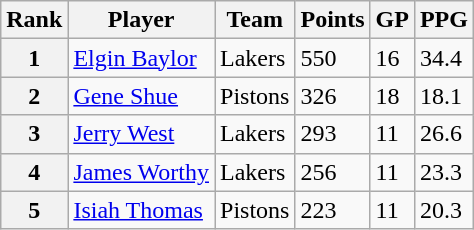<table class="wikitable sortable">
<tr>
<th>Rank</th>
<th>Player</th>
<th>Team</th>
<th>Points</th>
<th>GP</th>
<th>PPG</th>
</tr>
<tr>
<th>1</th>
<td><a href='#'>Elgin Baylor</a></td>
<td>Lakers</td>
<td>550</td>
<td>16</td>
<td>34.4</td>
</tr>
<tr>
<th>2</th>
<td><a href='#'>Gene Shue</a></td>
<td>Pistons</td>
<td>326</td>
<td>18</td>
<td>18.1</td>
</tr>
<tr>
<th>3</th>
<td><a href='#'>Jerry West</a></td>
<td>Lakers</td>
<td>293</td>
<td>11</td>
<td>26.6</td>
</tr>
<tr>
<th>4</th>
<td><a href='#'>James Worthy</a></td>
<td>Lakers</td>
<td>256</td>
<td>11</td>
<td>23.3</td>
</tr>
<tr>
<th>5</th>
<td><a href='#'>Isiah Thomas</a></td>
<td>Pistons</td>
<td>223</td>
<td>11</td>
<td>20.3</td>
</tr>
</table>
